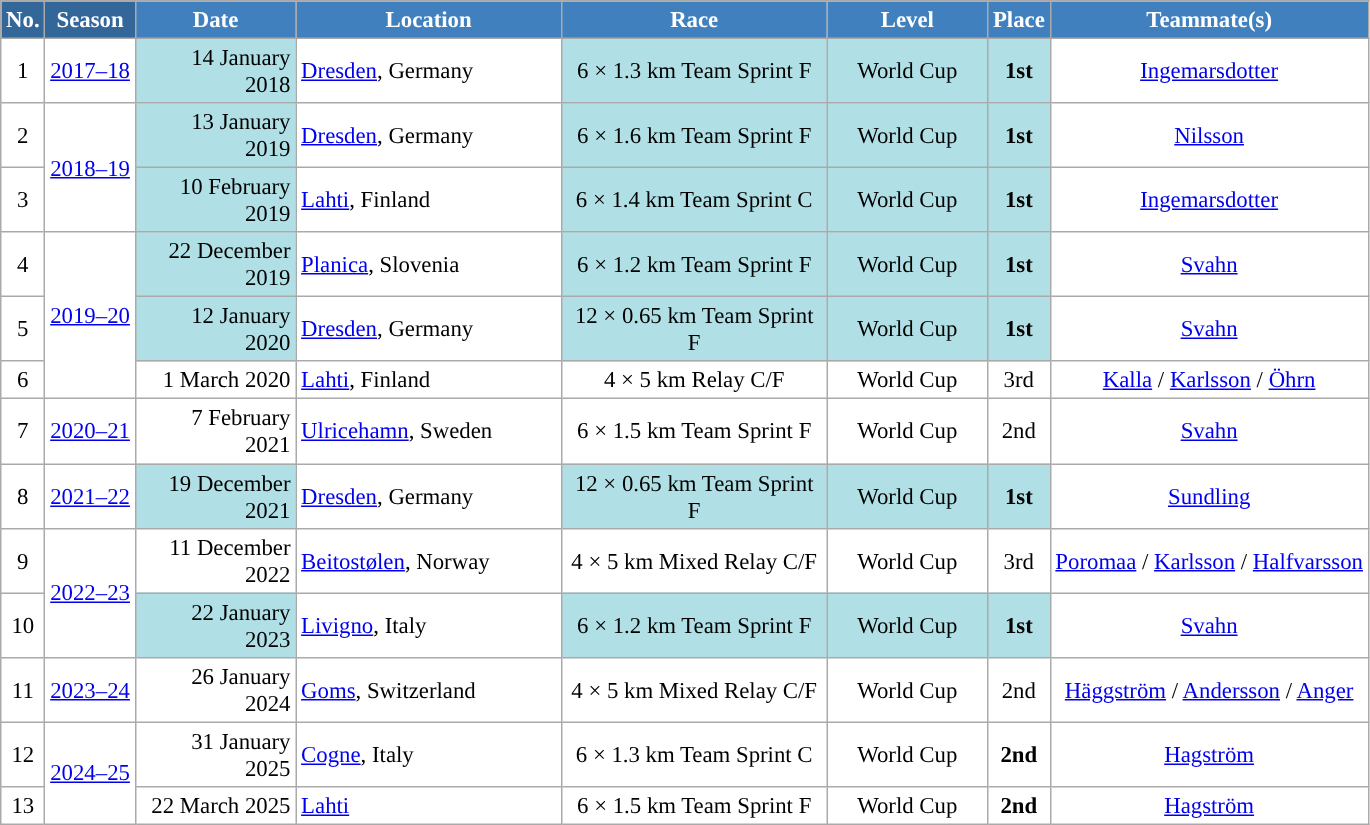<table class="wikitable sortable" style="font-size:95%; text-align:center; border:grey solid 1px; border-collapse:collapse; background:#ffffff;">
<tr style="background:#efefef;">
<th style="background-color:#369; color:white;">No.</th>
<th style="background-color:#369; color:white;">Season</th>
<th style="background-color:#4180be; color:white; width:100px;">Date</th>
<th style="background-color:#4180be; color:white; width:170px;">Location</th>
<th style="background-color:#4180be; color:white; width:170px;">Race</th>
<th style="background-color:#4180be; color:white; width:100px;">Level</th>
<th style="background-color:#4180be; color:white;">Place</th>
<th style="background-color:#4180be; color:white;">Teammate(s)</th>
</tr>
<tr>
<td align=center>1</td>
<td rowspan=1 align=center><a href='#'>2017–18</a></td>
<td bgcolor="#BOEOE6" align=right>14 January 2018</td>
<td align=left> <a href='#'>Dresden</a>, Germany</td>
<td bgcolor="#BOEOE6">6 × 1.3 km Team Sprint F</td>
<td bgcolor="#BOEOE6">World Cup</td>
<td bgcolor="#BOEOE6"><strong>1st</strong></td>
<td><a href='#'>Ingemarsdotter</a></td>
</tr>
<tr>
<td align=center>2</td>
<td rowspan=2 align=center><a href='#'>2018–19</a></td>
<td bgcolor="#BOEOE6" align=right>13 January 2019</td>
<td align=left> <a href='#'>Dresden</a>, Germany</td>
<td bgcolor="#BOEOE6">6 × 1.6 km Team Sprint F</td>
<td bgcolor="#BOEOE6">World Cup</td>
<td bgcolor="#BOEOE6"><strong>1st</strong></td>
<td><a href='#'>Nilsson</a></td>
</tr>
<tr>
<td align=center>3</td>
<td bgcolor="#BOEOE6" align=right>10 February 2019</td>
<td align=left> <a href='#'>Lahti</a>, Finland</td>
<td bgcolor="#BOEOE6">6 × 1.4 km Team Sprint C</td>
<td bgcolor="#BOEOE6">World Cup</td>
<td bgcolor="#BOEOE6"><strong>1st</strong></td>
<td><a href='#'>Ingemarsdotter</a></td>
</tr>
<tr>
<td align=center>4</td>
<td rowspan=3 align=center><a href='#'>2019–20</a></td>
<td bgcolor="#BOEOE6" align=right>22 December 2019</td>
<td align=left> <a href='#'>Planica</a>, Slovenia</td>
<td bgcolor="#BOEOE6">6 × 1.2 km Team Sprint F</td>
<td bgcolor="#BOEOE6">World Cup</td>
<td bgcolor="#BOEOE6"><strong>1st</strong></td>
<td><a href='#'>Svahn</a></td>
</tr>
<tr>
<td align=center>5</td>
<td bgcolor="#BOEOE6" align=right>12 January 2020</td>
<td align=left> <a href='#'>Dresden</a>, Germany</td>
<td bgcolor="#BOEOE6">12 × 0.65 km Team Sprint F</td>
<td bgcolor="#BOEOE6">World Cup</td>
<td bgcolor="#BOEOE6"><strong>1st</strong></td>
<td><a href='#'>Svahn</a></td>
</tr>
<tr>
<td align=center>6</td>
<td align=right>1 March 2020</td>
<td align=left> <a href='#'>Lahti</a>, Finland</td>
<td>4 × 5 km Relay C/F</td>
<td>World Cup</td>
<td>3rd</td>
<td><a href='#'>Kalla</a> / <a href='#'>Karlsson</a> / <a href='#'>Öhrn</a></td>
</tr>
<tr>
<td align=center>7</td>
<td rowspan=1 align=center><a href='#'>2020–21</a></td>
<td align=right>7 February 2021</td>
<td align=left> <a href='#'>Ulricehamn</a>, Sweden</td>
<td>6 × 1.5 km Team Sprint F</td>
<td>World Cup</td>
<td>2nd</td>
<td><a href='#'>Svahn</a></td>
</tr>
<tr>
<td align=center>8</td>
<td rowspan=1 align=center><a href='#'>2021–22</a></td>
<td bgcolor="#BOEOE6" align=right>19 December 2021</td>
<td align=left> <a href='#'>Dresden</a>, Germany</td>
<td bgcolor="#BOEOE6">12 × 0.65 km Team Sprint F</td>
<td bgcolor="#BOEOE6">World Cup</td>
<td bgcolor="#BOEOE6"><strong>1st</strong></td>
<td><a href='#'>Sundling</a></td>
</tr>
<tr>
<td align=center>9</td>
<td rowspan=2 align=center><a href='#'>2022–23</a></td>
<td align=right>11 December 2022</td>
<td align=left> <a href='#'>Beitostølen</a>, Norway</td>
<td>4 × 5 km Mixed Relay C/F</td>
<td>World Cup</td>
<td>3rd</td>
<td><a href='#'>Poromaa</a> / <a href='#'>Karlsson</a> / <a href='#'>Halfvarsson</a></td>
</tr>
<tr>
<td align=center>10</td>
<td bgcolor="#BOEOE6" align=right>22 January 2023</td>
<td align=left> <a href='#'>Livigno</a>, Italy</td>
<td bgcolor="#BOEOE6">6 × 1.2 km Team Sprint F</td>
<td bgcolor="#BOEOE6">World Cup</td>
<td bgcolor="#BOEOE6"><strong>1st</strong></td>
<td><a href='#'>Svahn</a></td>
</tr>
<tr>
<td align=center>11</td>
<td rowspan=1 align=center><a href='#'>2023–24</a></td>
<td align=right>26 January 2024</td>
<td align=left> <a href='#'>Goms</a>, Switzerland</td>
<td>4 × 5 km Mixed Relay C/F</td>
<td>World Cup</td>
<td>2nd</td>
<td><a href='#'>Häggström</a> / <a href='#'>Andersson</a> / <a href='#'>Anger</a></td>
</tr>
<tr>
<td align=center>12</td>
<td rowspan=2 align=center><a href='#'>2024–25</a></td>
<td align=right>31 January 2025</td>
<td align=left> <a href='#'>Cogne</a>, Italy</td>
<td>6 × 1.3 km Team Sprint C</td>
<td>World Cup</td>
<td><strong>2nd</strong></td>
<td><a href='#'>Hagström</a></td>
</tr>
<tr>
<td align=center>13</td>
<td align=right>22 March 2025</td>
<td align=left> <a href='#'>Lahti</a></td>
<td>6 × 1.5 km Team Sprint F</td>
<td>World Cup</td>
<td><strong>2nd</strong></td>
<td><a href='#'>Hagström</a></td>
</tr>
</table>
